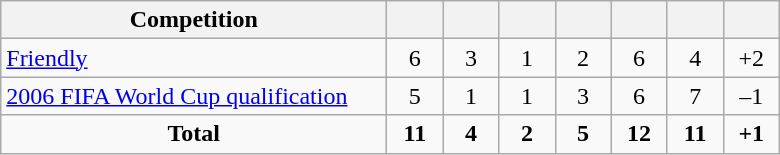<table class="wikitable" style="text-align: center;">
<tr>
<th width=250>Competition</th>
<th width=30></th>
<th width=30></th>
<th width=30></th>
<th width=30></th>
<th width=30></th>
<th width=30></th>
<th width=30></th>
</tr>
<tr>
<td align=left><a href='#'>Friendly</a></td>
<td>6</td>
<td>3</td>
<td>1</td>
<td>2</td>
<td>6</td>
<td>4</td>
<td>+2</td>
</tr>
<tr>
<td align=left><a href='#'>2006 FIFA World Cup qualification</a></td>
<td>5</td>
<td>1</td>
<td>1</td>
<td>3</td>
<td>6</td>
<td>7</td>
<td>–1</td>
</tr>
<tr>
<td><strong>Total</strong></td>
<td><strong>11</strong></td>
<td><strong>4</strong></td>
<td><strong>2</strong></td>
<td><strong>5</strong></td>
<td><strong>12</strong></td>
<td><strong>11</strong></td>
<td><strong>+1</strong></td>
</tr>
</table>
